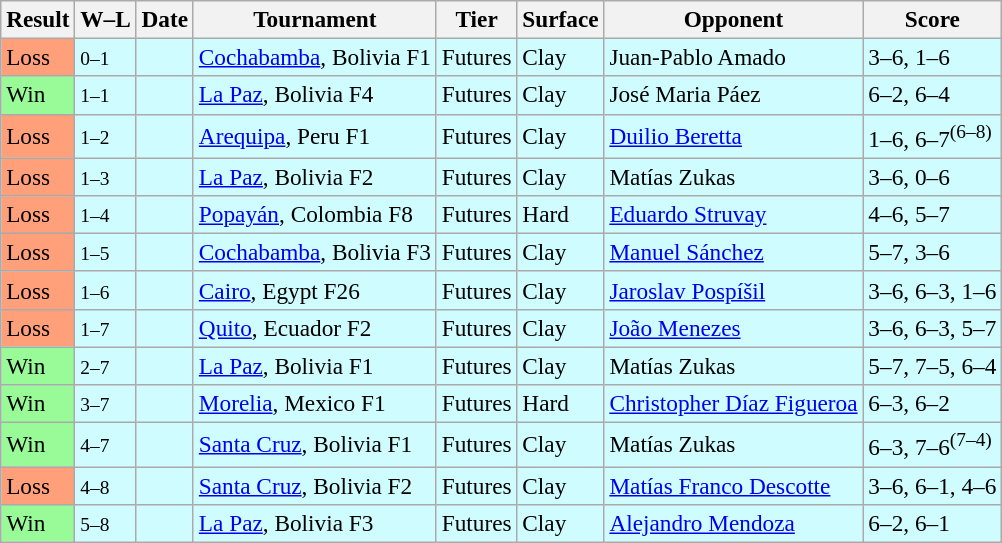<table class="sortable wikitable" style=font-size:97%>
<tr>
<th>Result</th>
<th class="unsortable">W–L</th>
<th>Date</th>
<th>Tournament</th>
<th>Tier</th>
<th>Surface</th>
<th>Opponent</th>
<th class="unsortable">Score</th>
</tr>
<tr bgcolor=#cffcff>
<td bgcolor=FFA07A>Loss</td>
<td><small>0–1</small></td>
<td></td>
<td><a href='#'>Cochabamba</a>, Bolivia F1</td>
<td>Futures</td>
<td>Clay</td>
<td> Juan-Pablo Amado</td>
<td>3–6, 1–6</td>
</tr>
<tr bgcolor=#cffcff>
<td bgcolor=98FB98>Win</td>
<td><small>1–1</small></td>
<td></td>
<td><a href='#'>La Paz</a>, Bolivia F4</td>
<td>Futures</td>
<td>Clay</td>
<td> José Maria Páez</td>
<td>6–2, 6–4</td>
</tr>
<tr bgcolor=#cffcff>
<td bgcolor=FFA07A>Loss</td>
<td><small>1–2</small></td>
<td></td>
<td><a href='#'>Arequipa</a>, Peru F1</td>
<td>Futures</td>
<td>Clay</td>
<td> <a href='#'>Duilio Beretta</a></td>
<td>1–6, 6–7<sup>(6–8)</sup></td>
</tr>
<tr bgcolor=#cffcff>
<td bgcolor=FFA07A>Loss</td>
<td><small>1–3</small></td>
<td></td>
<td><a href='#'>La Paz</a>, Bolivia F2</td>
<td>Futures</td>
<td>Clay</td>
<td> Matías Zukas</td>
<td>3–6, 0–6</td>
</tr>
<tr bgcolor=#cffcff>
<td bgcolor=FFA07A>Loss</td>
<td><small>1–4</small></td>
<td></td>
<td><a href='#'>Popayán</a>, Colombia F8</td>
<td>Futures</td>
<td>Hard</td>
<td> <a href='#'>Eduardo Struvay</a></td>
<td>4–6, 5–7</td>
</tr>
<tr bgcolor=#cffcff>
<td bgcolor=FFA07A>Loss</td>
<td><small>1–5</small></td>
<td></td>
<td><a href='#'>Cochabamba</a>, Bolivia F3</td>
<td>Futures</td>
<td>Clay</td>
<td> <a href='#'>Manuel Sánchez</a></td>
<td>5–7, 3–6</td>
</tr>
<tr bgcolor=#cffcff>
<td bgcolor=FFA07A>Loss</td>
<td><small>1–6</small></td>
<td></td>
<td><a href='#'>Cairo</a>, Egypt F26</td>
<td>Futures</td>
<td>Clay</td>
<td> <a href='#'>Jaroslav Pospíšil</a></td>
<td>3–6, 6–3, 1–6</td>
</tr>
<tr bgcolor=#cffcff>
<td bgcolor=FFA07A>Loss</td>
<td><small>1–7</small></td>
<td></td>
<td><a href='#'>Quito</a>, Ecuador F2</td>
<td>Futures</td>
<td>Clay</td>
<td> <a href='#'>João Menezes</a></td>
<td>3–6, 6–3, 5–7</td>
</tr>
<tr bgcolor=#cffcff>
<td bgcolor=98FB98>Win</td>
<td><small>2–7</small></td>
<td></td>
<td><a href='#'>La Paz</a>, Bolivia F1</td>
<td>Futures</td>
<td>Clay</td>
<td> Matías Zukas</td>
<td>5–7, 7–5, 6–4</td>
</tr>
<tr bgcolor=#cffcff>
<td bgcolor=98FB98>Win</td>
<td><small>3–7</small></td>
<td></td>
<td><a href='#'>Morelia</a>, Mexico F1</td>
<td>Futures</td>
<td>Hard</td>
<td> <a href='#'>Christopher Díaz Figueroa</a></td>
<td>6–3, 6–2</td>
</tr>
<tr bgcolor=#cffcff>
<td bgcolor=98FB98>Win</td>
<td><small>4–7</small></td>
<td></td>
<td><a href='#'>Santa Cruz</a>, Bolivia F1</td>
<td>Futures</td>
<td>Clay</td>
<td> Matías Zukas</td>
<td>6–3, 7–6<sup>(7–4)</sup></td>
</tr>
<tr bgcolor=#cffcff>
<td bgcolor=FFA07A>Loss</td>
<td><small>4–8</small></td>
<td></td>
<td><a href='#'>Santa Cruz</a>, Bolivia F2</td>
<td>Futures</td>
<td>Clay</td>
<td> <a href='#'>Matías Franco Descotte</a></td>
<td>3–6, 6–1, 4–6</td>
</tr>
<tr bgcolor=#cffcff>
<td bgcolor=98FB98>Win</td>
<td><small>5–8</small></td>
<td></td>
<td><a href='#'>La Paz</a>, Bolivia F3</td>
<td>Futures</td>
<td>Clay</td>
<td> <a href='#'>Alejandro Mendoza</a></td>
<td>6–2, 6–1</td>
</tr>
</table>
